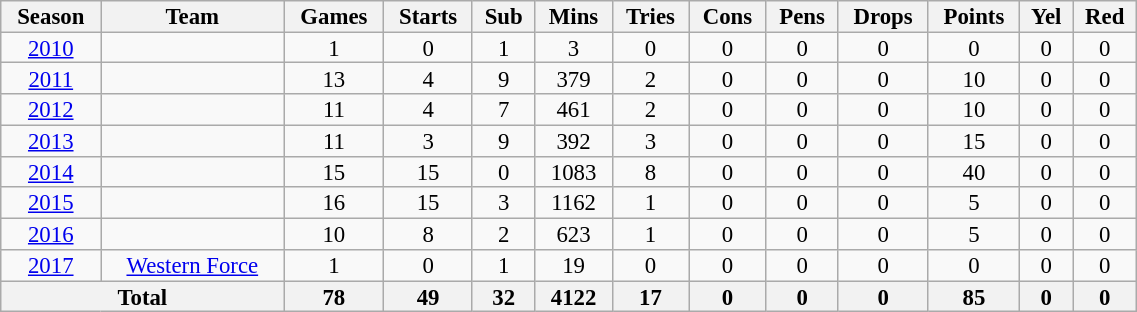<table class="wikitable" style="text-align:center; line-height:90%; font-size:95%; width:60%;">
<tr>
<th>Season</th>
<th>Team</th>
<th>Games</th>
<th>Starts</th>
<th>Sub</th>
<th>Mins</th>
<th>Tries</th>
<th>Cons</th>
<th>Pens</th>
<th>Drops</th>
<th>Points</th>
<th>Yel</th>
<th>Red</th>
</tr>
<tr>
<td><a href='#'>2010</a></td>
<td></td>
<td>1</td>
<td>0</td>
<td>1</td>
<td>3</td>
<td>0</td>
<td>0</td>
<td>0</td>
<td>0</td>
<td>0</td>
<td>0</td>
<td>0</td>
</tr>
<tr>
<td><a href='#'>2011</a></td>
<td></td>
<td>13</td>
<td>4</td>
<td>9</td>
<td>379</td>
<td>2</td>
<td>0</td>
<td>0</td>
<td>0</td>
<td>10</td>
<td>0</td>
<td>0</td>
</tr>
<tr>
<td><a href='#'>2012</a></td>
<td></td>
<td>11</td>
<td>4</td>
<td>7</td>
<td>461</td>
<td>2</td>
<td>0</td>
<td>0</td>
<td>0</td>
<td>10</td>
<td>0</td>
<td>0</td>
</tr>
<tr>
<td><a href='#'>2013</a></td>
<td></td>
<td>11</td>
<td>3</td>
<td>9</td>
<td>392</td>
<td>3</td>
<td>0</td>
<td>0</td>
<td>0</td>
<td>15</td>
<td>0</td>
<td>0</td>
</tr>
<tr>
<td><a href='#'>2014</a></td>
<td></td>
<td>15</td>
<td>15</td>
<td>0</td>
<td>1083</td>
<td>8</td>
<td>0</td>
<td>0</td>
<td>0</td>
<td>40</td>
<td>0</td>
<td>0</td>
</tr>
<tr>
<td><a href='#'>2015</a></td>
<td></td>
<td>16</td>
<td>15</td>
<td>3</td>
<td>1162</td>
<td>1</td>
<td>0</td>
<td>0</td>
<td>0</td>
<td>5</td>
<td>0</td>
<td>0</td>
</tr>
<tr>
<td><a href='#'>2016</a></td>
<td></td>
<td>10</td>
<td>8</td>
<td>2</td>
<td>623</td>
<td>1</td>
<td>0</td>
<td>0</td>
<td>0</td>
<td>5</td>
<td>0</td>
<td>0</td>
</tr>
<tr>
<td><a href='#'>2017</a></td>
<td><a href='#'>Western Force</a></td>
<td>1</td>
<td>0</td>
<td>1</td>
<td>19</td>
<td>0</td>
<td>0</td>
<td>0</td>
<td>0</td>
<td>0</td>
<td>0</td>
<td>0</td>
</tr>
<tr>
<th colspan="2">Total</th>
<th>78</th>
<th>49</th>
<th>32</th>
<th>4122</th>
<th>17</th>
<th>0</th>
<th>0</th>
<th>0</th>
<th>85</th>
<th>0</th>
<th>0</th>
</tr>
</table>
